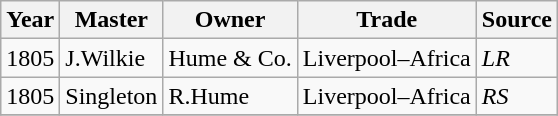<table class=" wikitable">
<tr>
<th>Year</th>
<th>Master</th>
<th>Owner</th>
<th>Trade</th>
<th>Source</th>
</tr>
<tr>
<td>1805</td>
<td>J.Wilkie</td>
<td>Hume & Co.</td>
<td>Liverpool–Africa</td>
<td><em>LR</em></td>
</tr>
<tr>
<td>1805</td>
<td>Singleton</td>
<td>R.Hume</td>
<td>Liverpool–Africa</td>
<td><em>RS</em></td>
</tr>
<tr>
</tr>
</table>
